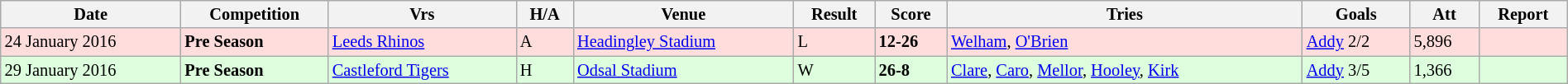<table class="wikitable"  style="font-size:85%; width:100%;">
<tr>
<th>Date</th>
<th>Competition</th>
<th>Vrs</th>
<th>H/A</th>
<th>Venue</th>
<th>Result</th>
<th>Score</th>
<th>Tries</th>
<th>Goals</th>
<th>Att</th>
<th>Report</th>
</tr>
<tr style="background:#ffdddd;" width=20|>
<td>24 January 2016</td>
<td><strong>Pre Season</strong></td>
<td><a href='#'>Leeds Rhinos</a></td>
<td>A</td>
<td><a href='#'>Headingley Stadium</a></td>
<td>L</td>
<td><strong>12-26</strong></td>
<td><a href='#'>Welham</a>, <a href='#'>O'Brien</a></td>
<td><a href='#'>Addy</a> 2/2</td>
<td>5,896</td>
<td></td>
</tr>
<tr style="background:#ddffdd;" width=20|>
<td>29 January 2016</td>
<td><strong>Pre Season</strong></td>
<td><a href='#'>Castleford Tigers</a></td>
<td>H</td>
<td><a href='#'>Odsal Stadium</a></td>
<td>W</td>
<td><strong>26-8</strong></td>
<td><a href='#'>Clare</a>, <a href='#'>Caro</a>, <a href='#'>Mellor</a>, <a href='#'>Hooley</a>, <a href='#'>Kirk</a></td>
<td><a href='#'>Addy</a> 3/5</td>
<td>1,366</td>
<td></td>
</tr>
</table>
